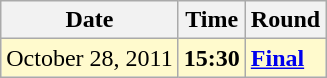<table class="wikitable">
<tr>
<th>Date</th>
<th>Time</th>
<th>Round</th>
</tr>
<tr style=background:lemonchiffon>
<td>October 28, 2011</td>
<td><strong>15:30</strong></td>
<td><strong><a href='#'>Final</a></strong></td>
</tr>
</table>
